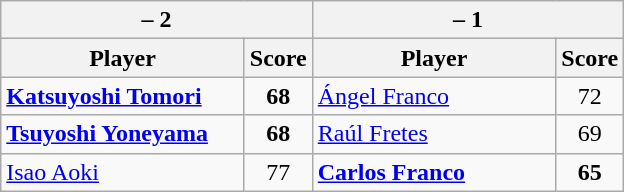<table class=wikitable>
<tr>
<th colspan=2> – 2</th>
<th colspan=2> – 1</th>
</tr>
<tr>
<th width=155>Player</th>
<th>Score</th>
<th width=155>Player</th>
<th>Score</th>
</tr>
<tr>
<td><strong><a href='#'>Katsuyoshi Tomori</a></strong></td>
<td align=center><strong>68</strong></td>
<td><a href='#'>Ángel Franco</a></td>
<td align=center>72</td>
</tr>
<tr>
<td><strong><a href='#'>Tsuyoshi Yoneyama</a></strong></td>
<td align=center><strong>68</strong></td>
<td><a href='#'>Raúl Fretes</a></td>
<td align=center>69</td>
</tr>
<tr>
<td><a href='#'>Isao Aoki</a></td>
<td align=center>77</td>
<td><strong><a href='#'>Carlos Franco</a></strong></td>
<td align=center><strong>65</strong></td>
</tr>
</table>
